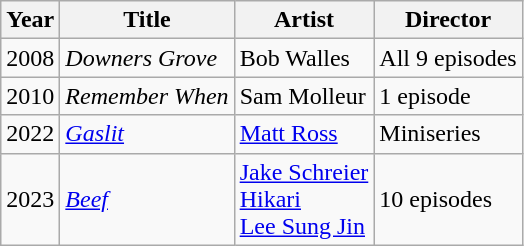<table class="wikitable">
<tr>
<th>Year</th>
<th>Title</th>
<th>Artist</th>
<th>Director</th>
</tr>
<tr>
<td>2008</td>
<td><em>Downers Grove</em></td>
<td>Bob Walles</td>
<td>All 9 episodes</td>
</tr>
<tr>
<td>2010</td>
<td><em>Remember When</em></td>
<td>Sam Molleur</td>
<td>1 episode</td>
</tr>
<tr>
<td>2022</td>
<td><em><a href='#'>Gaslit</a></em></td>
<td><a href='#'>Matt Ross</a></td>
<td>Miniseries</td>
</tr>
<tr>
<td>2023</td>
<td><em><a href='#'>Beef</a></em></td>
<td><a href='#'>Jake Schreier</a><br><a href='#'>Hikari</a><br><a href='#'>Lee Sung Jin</a></td>
<td>10 episodes</td>
</tr>
</table>
